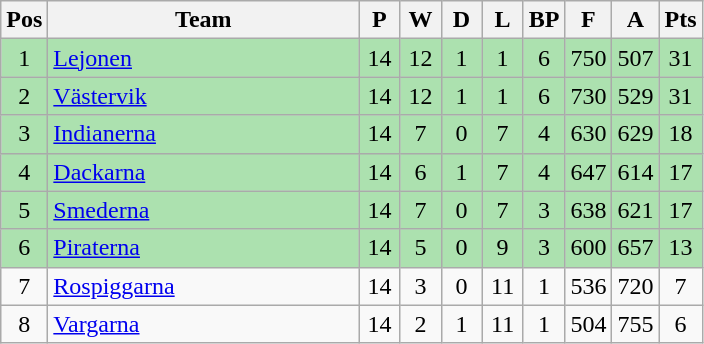<table class="wikitable" style="font-size: 100%">
<tr>
<th width=20>Pos</th>
<th width=200>Team</th>
<th width=20>P</th>
<th width=20>W</th>
<th width=20>D</th>
<th width=20>L</th>
<th width=20>BP</th>
<th width=20>F</th>
<th width=20>A</th>
<th width=20>Pts</th>
</tr>
<tr align=center style="background:#ACE1AF;">
<td>1</td>
<td align="left"><a href='#'>Lejonen</a></td>
<td>14</td>
<td>12</td>
<td>1</td>
<td>1</td>
<td>6</td>
<td>750</td>
<td>507</td>
<td>31</td>
</tr>
<tr align=center style="background:#ACE1AF;">
<td>2</td>
<td align="left"><a href='#'>Västervik</a></td>
<td>14</td>
<td>12</td>
<td>1</td>
<td>1</td>
<td>6</td>
<td>730</td>
<td>529</td>
<td>31</td>
</tr>
<tr align=center style="background:#ACE1AF;">
<td>3</td>
<td align="left"><a href='#'>Indianerna</a></td>
<td>14</td>
<td>7</td>
<td>0</td>
<td>7</td>
<td>4</td>
<td>630</td>
<td>629</td>
<td>18</td>
</tr>
<tr align=center style="background:#ACE1AF;">
<td>4</td>
<td align="left"><a href='#'>Dackarna</a></td>
<td>14</td>
<td>6</td>
<td>1</td>
<td>7</td>
<td>4</td>
<td>647</td>
<td>614</td>
<td>17</td>
</tr>
<tr align=center style="background:#ACE1AF;">
<td>5</td>
<td align="left"><a href='#'>Smederna</a></td>
<td>14</td>
<td>7</td>
<td>0</td>
<td>7</td>
<td>3</td>
<td>638</td>
<td>621</td>
<td>17</td>
</tr>
<tr align=center style="background:#ACE1AF;">
<td>6</td>
<td align="left"><a href='#'>Piraterna</a></td>
<td>14</td>
<td>5</td>
<td>0</td>
<td>9</td>
<td>3</td>
<td>600</td>
<td>657</td>
<td>13</td>
</tr>
<tr align=center>
<td>7</td>
<td align="left"><a href='#'>Rospiggarna</a></td>
<td>14</td>
<td>3</td>
<td>0</td>
<td>11</td>
<td>1</td>
<td>536</td>
<td>720</td>
<td>7</td>
</tr>
<tr align=center>
<td>8</td>
<td align="left"><a href='#'>Vargarna</a></td>
<td>14</td>
<td>2</td>
<td>1</td>
<td>11</td>
<td>1</td>
<td>504</td>
<td>755</td>
<td>6</td>
</tr>
</table>
